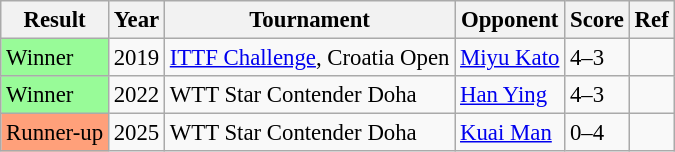<table class="sortable wikitable" style="font-size: 95%;">
<tr>
<th>Result</th>
<th class="unsortable">Year</th>
<th>Tournament</th>
<th>Opponent</th>
<th>Score</th>
<th class="unsortable">Ref</th>
</tr>
<tr>
<td style="background: #98fb98;">Winner</td>
<td>2019</td>
<td><a href='#'>ITTF Challenge</a>, Croatia Open</td>
<td> <a href='#'>Miyu Kato</a></td>
<td>4–3</td>
<td></td>
</tr>
<tr>
<td style="background: #98fb98;">Winner</td>
<td>2022</td>
<td>WTT Star Contender Doha</td>
<td> <a href='#'>Han Ying</a></td>
<td>4–3</td>
<td></td>
</tr>
<tr>
<td style="background: #ffa07a;">Runner-up</td>
<td>2025</td>
<td>WTT Star Contender Doha</td>
<td> <a href='#'>Kuai Man</a></td>
<td>0–4</td>
<td></td>
</tr>
</table>
